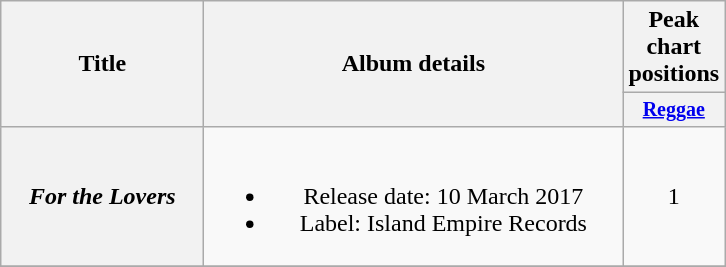<table class="wikitable plainrowheaders" style="text-align:center;">
<tr>
<th rowspan="2" style="width:8em;">Title</th>
<th rowspan="2" style="width:17em;">Album details</th>
<th>Peak chart positions</th>
</tr>
<tr style="font-size:smaller;">
<th style="width:4em;"><a href='#'>Reggae</a><br></th>
</tr>
<tr>
<th scope="row"><em>For the Lovers</em></th>
<td><br><ul><li>Release date: 10 March 2017</li><li>Label:  Island Empire Records</li></ul></td>
<td>1</td>
</tr>
<tr>
</tr>
</table>
